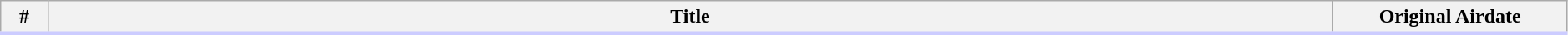<table class="wikitable" width="99%">
<tr style="border-bottom:3px solid #CCF">
<th width="3%">#</th>
<th>Title</th>
<th width="15%">Original Airdate<br></th>
</tr>
</table>
